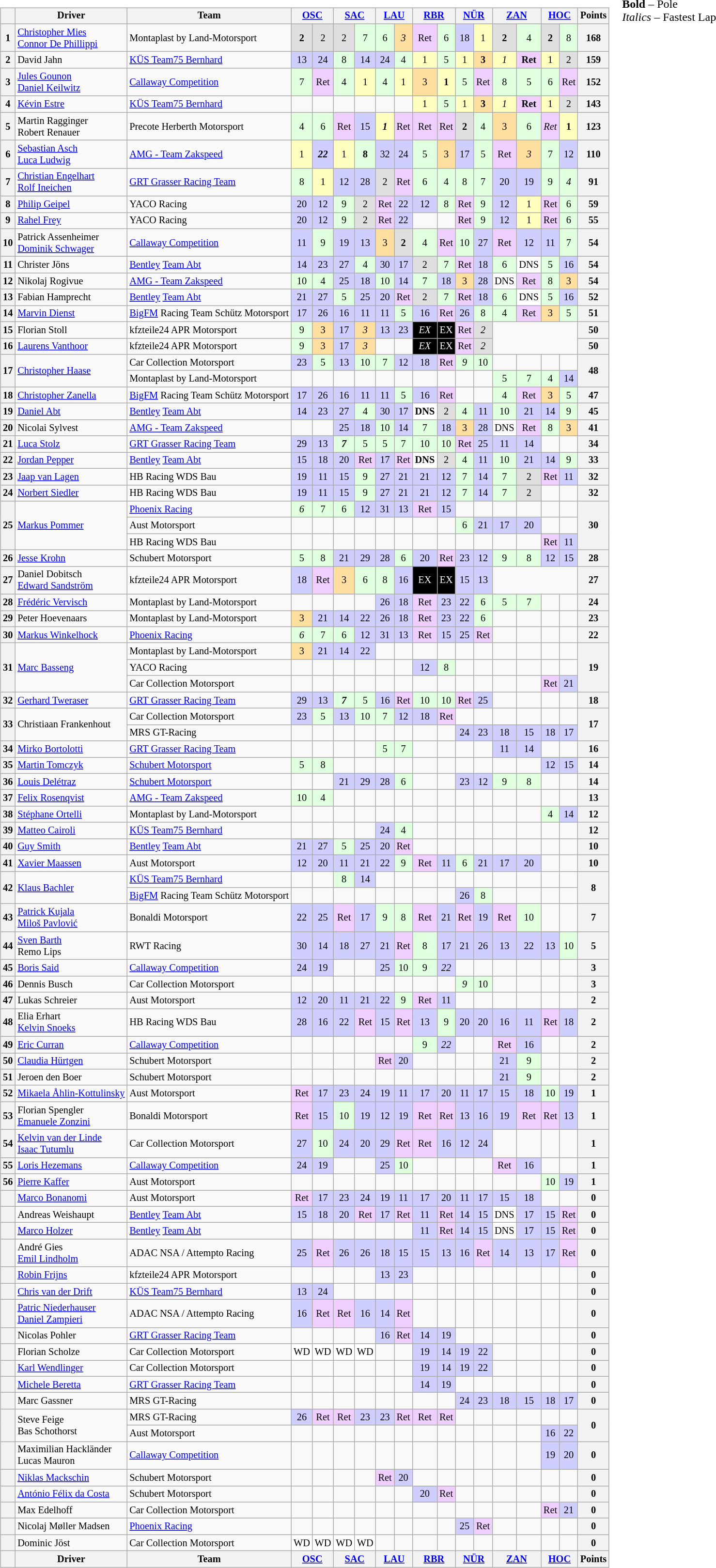<table>
<tr>
<td valign="top"><br><table class="wikitable" style="font-size: 85%; text-align:center;">
<tr>
<th></th>
<th>Driver</th>
<th>Team</th>
<th colspan=2><a href='#'>OSC</a><br></th>
<th colspan=2><a href='#'>SAC</a><br></th>
<th colspan=2><a href='#'>LAU</a><br></th>
<th colspan=2><a href='#'>RBR</a><br></th>
<th colspan=2><a href='#'>NÜR</a><br></th>
<th colspan=2><a href='#'>ZAN</a><br></th>
<th colspan=2><a href='#'>HOC</a><br></th>
<th>Points</th>
</tr>
<tr>
<th>1</th>
<td align=left> <a href='#'>Christopher Mies</a><br> <a href='#'>Connor De Phillippi</a></td>
<td align=left> Montaplast by Land-Motorsport</td>
<td style="background:#DFDFDF;"><strong>2</strong></td>
<td style="background:#DFDFDF;">2</td>
<td style="background:#DFDFDF;">2</td>
<td style="background:#DFFFDF;">7</td>
<td style="background:#DFFFDF;">6</td>
<td style="background:#FFDF9F;"><em>3</em></td>
<td style="background:#EFCFFF;">Ret</td>
<td style="background:#DFFFDF;">6</td>
<td style="background:#CFCFFF;">18</td>
<td style="background:#FFFFBF;">1</td>
<td style="background:#DFDFDF;"><strong>2</strong></td>
<td style="background:#DFFFDF;">4</td>
<td style="background:#DFDFDF;"><strong>2</strong></td>
<td style="background:#DFFFDF;">8</td>
<th>168</th>
</tr>
<tr>
<th>2</th>
<td align=left> David Jahn</td>
<td align=left> <a href='#'>KÜS Team75 Bernhard</a></td>
<td style="background:#CFCFFF;">13</td>
<td style="background:#CFCFFF;">24</td>
<td style="background:#DFFFDF;">8</td>
<td style="background:#CFCFFF;">14</td>
<td style="background:#CFCFFF;">24</td>
<td style="background:#DFFFDF;">4</td>
<td style="background:#FFFFBF;">1</td>
<td style="background:#DFFFDF;">5</td>
<td style="background:#FFFFBF;">1</td>
<td style="background:#FFDF9F;"><strong>3</strong></td>
<td style="background:#FFFFBF;"><em>1</em></td>
<td style="background:#EFCFFF;"><strong>Ret</strong></td>
<td style="background:#FFFFBF;">1</td>
<td style="background:#DFDFDF;">2</td>
<th>159</th>
</tr>
<tr>
<th>3</th>
<td align=left> <a href='#'>Jules Gounon</a><br> <a href='#'>Daniel Keilwitz</a></td>
<td align=left> <a href='#'>Callaway Competition</a></td>
<td style="background:#DFFFDF;">7</td>
<td style="background:#EFCFFF;">Ret</td>
<td style="background:#DFFFDF;">4</td>
<td style="background:#FFFFBF;">1</td>
<td style="background:#DFFFDF;">4</td>
<td style="background:#FFFFBF;">1</td>
<td style="background:#FFDF9F;">3</td>
<td style="background:#FFFFBF;"><strong>1</strong></td>
<td style="background:#DFFFDF;">5</td>
<td style="background:#EFCFFF;">Ret</td>
<td style="background:#DFFFDF;">8</td>
<td style="background:#DFFFDF;">5</td>
<td style="background:#DFFFDF;">6</td>
<td style="background:#EFCFFF;">Ret</td>
<th>152</th>
</tr>
<tr>
<th>4</th>
<td align=left> <a href='#'>Kévin Estre</a></td>
<td align=left> <a href='#'>KÜS Team75 Bernhard</a></td>
<td></td>
<td></td>
<td></td>
<td></td>
<td></td>
<td></td>
<td style="background:#FFFFBF;">1</td>
<td style="background:#DFFFDF;">5</td>
<td style="background:#FFFFBF;">1</td>
<td style="background:#FFDF9F;"><strong>3</strong></td>
<td style="background:#FFFFBF;"><em>1</em></td>
<td style="background:#EFCFFF;"><strong>Ret</strong></td>
<td style="background:#FFFFBF;">1</td>
<td style="background:#DFDFDF;">2</td>
<th>143</th>
</tr>
<tr>
<th>5</th>
<td align=left> Martin Ragginger<br> Robert Renauer</td>
<td align=left> Precote Herberth Motorsport</td>
<td style="background:#DFFFDF;">4</td>
<td style="background:#DFFFDF;">6</td>
<td style="background:#EFCFFF;">Ret</td>
<td style="background:#CFCFFF;">15</td>
<td style="background:#FFFFBF;"><strong><em>1</em></strong></td>
<td style="background:#EFCFFF;">Ret</td>
<td style="background:#EFCFFF;">Ret</td>
<td style="background:#EFCFFF;">Ret</td>
<td style="background:#DFDFDF;"><strong>2</strong></td>
<td style="background:#DFFFDF;">4</td>
<td style="background:#FFDF9F;">3</td>
<td style="background:#DFFFDF;">6</td>
<td style="background:#EFCFFF;"><em>Ret</em></td>
<td style="background:#FFFFBF;"><strong>1</strong></td>
<th>123</th>
</tr>
<tr>
<th>6</th>
<td align=left> <a href='#'>Sebastian Asch</a><br> <a href='#'>Luca Ludwig</a></td>
<td align=left> <a href='#'>AMG - Team Zakspeed</a></td>
<td style="background:#FFFFBF;">1</td>
<td style="background:#CFCFFF;"><strong><em>22</em></strong></td>
<td style="background:#FFFFBF;">1</td>
<td style="background:#DFFFDF;"><strong>8</strong></td>
<td style="background:#CFCFFF;">32</td>
<td style="background:#CFCFFF;">24</td>
<td style="background:#DFFFDF;">5</td>
<td style="background:#FFDF9F;">3</td>
<td style="background:#CFCFFF;">17</td>
<td style="background:#DFFFDF;">5</td>
<td style="background:#EFCFFF;">Ret</td>
<td style="background:#FFDF9F;"><em>3</em></td>
<td style="background:#DFFFDF;">7</td>
<td style="background:#CFCFFF;">12</td>
<th>110</th>
</tr>
<tr>
<th>7</th>
<td align=left> <a href='#'>Christian Engelhart</a><br> <a href='#'>Rolf Ineichen</a></td>
<td align=left> <a href='#'>GRT Grasser Racing Team</a></td>
<td style="background:#DFFFDF;">8</td>
<td style="background:#FFFFBF;">1</td>
<td style="background:#CFCFFF;">12</td>
<td style="background:#CFCFFF;">28</td>
<td style="background:#DFDFDF;">2</td>
<td style="background:#EFCFFF;">Ret</td>
<td style="background:#DFFFDF;">6</td>
<td style="background:#DFFFDF;">4</td>
<td style="background:#DFFFDF;">8</td>
<td style="background:#DFFFDF;">7</td>
<td style="background:#CFCFFF;">20</td>
<td style="background:#CFCFFF;">19</td>
<td style="background:#DFFFDF;">9</td>
<td style="background:#DFFFDF;"><em>4</em></td>
<th>91</th>
</tr>
<tr>
<th>8</th>
<td align=left> <a href='#'>Philip Geipel</a></td>
<td align=left> YACO Racing</td>
<td style="background:#CFCFFF;">20</td>
<td style="background:#CFCFFF;">12</td>
<td style="background:#DFFFDF;">9</td>
<td style="background:#DFDFDF;">2</td>
<td style="background:#EFCFFF;">Ret</td>
<td style="background:#CFCFFF;">22</td>
<td style="background:#CFCFFF;">12</td>
<td style="background:#DFFFDF;">8</td>
<td style="background:#EFCFFF;">Ret</td>
<td style="background:#DFFFDF;">9</td>
<td style="background:#CFCFFF;">12</td>
<td style="background:#FFFFBF;">1</td>
<td style="background:#EFCFFF;">Ret</td>
<td style="background:#DFFFDF;">6</td>
<th>59</th>
</tr>
<tr>
<th>9</th>
<td align=left> <a href='#'>Rahel Frey</a></td>
<td align=left> YACO Racing</td>
<td style="background:#CFCFFF;">20</td>
<td style="background:#CFCFFF;">12</td>
<td style="background:#DFFFDF;">9</td>
<td style="background:#DFDFDF;">2</td>
<td style="background:#EFCFFF;">Ret</td>
<td style="background:#CFCFFF;">22</td>
<td></td>
<td></td>
<td style="background:#EFCFFF;">Ret</td>
<td style="background:#DFFFDF;">9</td>
<td style="background:#CFCFFF;">12</td>
<td style="background:#FFFFBF;">1</td>
<td style="background:#EFCFFF;">Ret</td>
<td style="background:#DFFFDF;">6</td>
<th>55</th>
</tr>
<tr>
<th>10</th>
<td align=left> Patrick Assenheimer<br> <a href='#'>Dominik Schwager</a></td>
<td align=left> <a href='#'>Callaway Competition</a></td>
<td style="background:#CFCFFF;">11</td>
<td style="background:#DFFFDF;">9</td>
<td style="background:#CFCFFF;">19</td>
<td style="background:#CFCFFF;">13</td>
<td style="background:#FFDF9F;">3</td>
<td style="background:#DFDFDF;"><strong>2</strong></td>
<td style="background:#DFFFDF;">4</td>
<td style="background:#EFCFFF;">Ret</td>
<td style="background:#DFFFDF;">10</td>
<td style="background:#CFCFFF;">27</td>
<td style="background:#EFCFFF;">Ret</td>
<td style="background:#CFCFFF;">12</td>
<td style="background:#CFCFFF;">11</td>
<td style="background:#DFFFDF;">7</td>
<th>54</th>
</tr>
<tr>
<th>11</th>
<td align=left> Christer Jöns</td>
<td align=left> <a href='#'>Bentley</a> <a href='#'>Team Abt</a></td>
<td style="background:#CFCFFF;">14</td>
<td style="background:#CFCFFF;">23</td>
<td style="background:#CFCFFF;">27</td>
<td style="background:#DFFFDF;">4</td>
<td style="background:#CFCFFF;">30</td>
<td style="background:#CFCFFF;">17</td>
<td style="background:#DFDFDF;">2</td>
<td style="background:#DFFFDF;">7</td>
<td style="background:#EFCFFF;">Ret</td>
<td style="background:#CFCFFF;">18</td>
<td style="background:#DFFFDF;">6</td>
<td style="background:#FFFFFF;">DNS</td>
<td style="background:#DFFFDF;">5</td>
<td style="background:#CFCFFF;">16</td>
<th>54</th>
</tr>
<tr>
<th>12</th>
<td align=left> Nikolaj Rogivue</td>
<td align=left> <a href='#'>AMG - Team Zakspeed</a></td>
<td style="background:#DFFFDF;">10</td>
<td style="background:#DFFFDF;">4</td>
<td style="background:#CFCFFF;">25</td>
<td style="background:#CFCFFF;">18</td>
<td style="background:#DFFFDF;">10</td>
<td style="background:#CFCFFF;">14</td>
<td style="background:#DFFFDF;">7</td>
<td style="background:#CFCFFF;">18</td>
<td style="background:#FFDF9F;">3</td>
<td style="background:#CFCFFF;">28</td>
<td style="background:#FFFFFF;">DNS</td>
<td style="background:#EFCFFF;">Ret</td>
<td style="background:#DFFFDF;">8</td>
<td style="background:#FFDF9F;">3</td>
<th>54</th>
</tr>
<tr>
<th>13</th>
<td align=left> Fabian Hamprecht</td>
<td align=left> <a href='#'>Bentley</a> <a href='#'>Team Abt</a></td>
<td style="background:#CFCFFF;">21</td>
<td style="background:#CFCFFF;">27</td>
<td style="background:#DFFFDF;">5</td>
<td style="background:#CFCFFF;">25</td>
<td style="background:#CFCFFF;">20</td>
<td style="background:#EFCFFF;">Ret</td>
<td style="background:#DFDFDF;">2</td>
<td style="background:#DFFFDF;">7</td>
<td style="background:#EFCFFF;">Ret</td>
<td style="background:#CFCFFF;">18</td>
<td style="background:#DFFFDF;">6</td>
<td style="background:#FFFFFF;">DNS</td>
<td style="background:#DFFFDF;">5</td>
<td style="background:#CFCFFF;">16</td>
<th>52</th>
</tr>
<tr>
<th>14</th>
<td align=left> <a href='#'>Marvin Dienst</a></td>
<td align=left> <a href='#'>BigFM</a> Racing Team Schütz Motorsport</td>
<td style="background:#CFCFFF;">17</td>
<td style="background:#CFCFFF;">26</td>
<td style="background:#CFCFFF;">16</td>
<td style="background:#CFCFFF;">11</td>
<td style="background:#CFCFFF;">11</td>
<td style="background:#DFFFDF;">5</td>
<td style="background:#CFCFFF;">16</td>
<td style="background:#EFCFFF;">Ret</td>
<td style="background:#CFCFFF;">26</td>
<td style="background:#DFFFDF;">8</td>
<td style="background:#DFFFDF;">4</td>
<td style="background:#EFCFFF;">Ret</td>
<td style="background:#FFDF9F;">3</td>
<td style="background:#DFFFDF;">5</td>
<th>51</th>
</tr>
<tr>
<th>15</th>
<td align=left> Florian Stoll</td>
<td align=left> kfzteile24 APR Motorsport</td>
<td style="background:#DFFFDF;">9</td>
<td style="background:#FFDF9F;">3</td>
<td style="background:#CFCFFF;">17</td>
<td style="background:#FFDF9F;"><em>3</em></td>
<td style="background:#CFCFFF;">13</td>
<td style="background:#CFCFFF;">23</td>
<td style="background:#000000; color:white;"><em>EX</em></td>
<td style="background:#000000; color:white;">EX</td>
<td style="background:#EFCFFF;">Ret</td>
<td style="background:#DFDFDF;"><em>2</em></td>
<td colspan=4 rowspan=2 align=center></td>
<th>50</th>
</tr>
<tr>
<th>16</th>
<td align=left> <a href='#'>Laurens Vanthoor</a></td>
<td align=left> kfzteile24 APR Motorsport</td>
<td style="background:#DFFFDF;">9</td>
<td style="background:#FFDF9F;">3</td>
<td style="background:#CFCFFF;">17</td>
<td style="background:#FFDF9F;"><em>3</em></td>
<td></td>
<td></td>
<td style="background:#000000; color:white;"><em>EX</em></td>
<td style="background:#000000; color:white;">EX</td>
<td style="background:#EFCFFF;">Ret</td>
<td style="background:#DFDFDF;"><em>2</em></td>
<th>50</th>
</tr>
<tr>
<th rowspan=2>17</th>
<td rowspan=2 align=left> <a href='#'>Christopher Haase</a></td>
<td align=left> Car Collection Motorsport</td>
<td style="background:#CFCFFF;">23</td>
<td style="background:#DFFFDF;">5</td>
<td style="background:#CFCFFF;">13</td>
<td style="background:#DFFFDF;">10</td>
<td style="background:#DFFFDF;">7</td>
<td style="background:#CFCFFF;">12</td>
<td style="background:#CFCFFF;">18</td>
<td style="background:#EFCFFF;">Ret</td>
<td style="background:#DFFFDF;"><em>9</em></td>
<td style="background:#DFFFDF;">10</td>
<td></td>
<td></td>
<td></td>
<td></td>
<th rowspan=2>48</th>
</tr>
<tr>
<td align=left> Montaplast by Land-Motorsport</td>
<td></td>
<td></td>
<td></td>
<td></td>
<td></td>
<td></td>
<td></td>
<td></td>
<td></td>
<td></td>
<td style="background:#DFFFDF;">5</td>
<td style="background:#DFFFDF;">7</td>
<td style="background:#DFFFDF;">4</td>
<td style="background:#CFCFFF;">14</td>
</tr>
<tr>
<th>18</th>
<td align=left> <a href='#'>Christopher Zanella</a></td>
<td align=left> <a href='#'>BigFM</a> Racing Team Schütz Motorsport</td>
<td style="background:#CFCFFF;">17</td>
<td style="background:#CFCFFF;">26</td>
<td style="background:#CFCFFF;">16</td>
<td style="background:#CFCFFF;">11</td>
<td style="background:#CFCFFF;">11</td>
<td style="background:#DFFFDF;">5</td>
<td style="background:#CFCFFF;">16</td>
<td style="background:#EFCFFF;">Ret</td>
<td></td>
<td></td>
<td style="background:#DFFFDF;">4</td>
<td style="background:#EFCFFF;">Ret</td>
<td style="background:#FFDF9F;">3</td>
<td style="background:#DFFFDF;">5</td>
<th>47</th>
</tr>
<tr>
<th>19</th>
<td align=left> <a href='#'>Daniel Abt</a></td>
<td align=left> <a href='#'>Bentley</a> <a href='#'>Team Abt</a></td>
<td style="background:#CFCFFF;">14</td>
<td style="background:#CFCFFF;">23</td>
<td style="background:#CFCFFF;">27</td>
<td style="background:#DFFFDF;">4</td>
<td style="background:#CFCFFF;">30</td>
<td style="background:#CFCFFF;">17</td>
<td style="background:#FFFFFF;"><strong>DNS</strong></td>
<td style="background:#DFDFDF;">2</td>
<td style="background:#DFFFDF;">4</td>
<td style="background:#CFCFFF;">11</td>
<td style="background:#DFFFDF;">10</td>
<td style="background:#CFCFFF;">21</td>
<td style="background:#CFCFFF;">14</td>
<td style="background:#DFFFDF;">9</td>
<th>45</th>
</tr>
<tr>
<th>20</th>
<td align=left> Nicolai Sylvest</td>
<td align=left> <a href='#'>AMG - Team Zakspeed</a></td>
<td></td>
<td></td>
<td style="background:#CFCFFF;">25</td>
<td style="background:#CFCFFF;">18</td>
<td style="background:#DFFFDF;">10</td>
<td style="background:#CFCFFF;">14</td>
<td style="background:#DFFFDF;">7</td>
<td style="background:#CFCFFF;">18</td>
<td style="background:#FFDF9F;">3</td>
<td style="background:#CFCFFF;">28</td>
<td style="background:#FFFFFF;">DNS</td>
<td style="background:#EFCFFF;">Ret</td>
<td style="background:#DFFFDF;">8</td>
<td style="background:#FFDF9F;">3</td>
<th>41</th>
</tr>
<tr>
<th>21</th>
<td align=left> <a href='#'>Luca Stolz</a></td>
<td align=left> <a href='#'>GRT Grasser Racing Team</a></td>
<td style="background:#CFCFFF;">29</td>
<td style="background:#CFCFFF;">13</td>
<td style="background:#DFFFDF;"><strong><em>7</em></strong></td>
<td style="background:#DFFFDF;">5</td>
<td style="background:#DFFFDF;">5</td>
<td style="background:#DFFFDF;">7</td>
<td style="background:#DFFFDF;">10</td>
<td style="background:#DFFFDF;">10</td>
<td style="background:#EFCFFF;">Ret</td>
<td style="background:#CFCFFF;">25</td>
<td style="background:#CFCFFF;">11</td>
<td style="background:#CFCFFF;">14</td>
<td></td>
<td></td>
<th>34</th>
</tr>
<tr>
<th>22</th>
<td align=left> <a href='#'>Jordan Pepper</a></td>
<td align=left> <a href='#'>Bentley</a> <a href='#'>Team Abt</a></td>
<td style="background:#CFCFFF;">15</td>
<td style="background:#CFCFFF;">18</td>
<td style="background:#CFCFFF;">20</td>
<td style="background:#EFCFFF;">Ret</td>
<td style="background:#CFCFFF;">17</td>
<td style="background:#EFCFFF;">Ret</td>
<td style="background:#FFFFFF;"><strong>DNS</strong></td>
<td style="background:#DFDFDF;">2</td>
<td style="background:#DFFFDF;">4</td>
<td style="background:#CFCFFF;">11</td>
<td style="background:#DFFFDF;">10</td>
<td style="background:#CFCFFF;">21</td>
<td style="background:#CFCFFF;">14</td>
<td style="background:#DFFFDF;">9</td>
<th>33</th>
</tr>
<tr>
<th>23</th>
<td align=left> <a href='#'>Jaap van Lagen</a></td>
<td align=left> HB Racing WDS Bau</td>
<td style="background:#CFCFFF;">19</td>
<td style="background:#CFCFFF;">11</td>
<td style="background:#CFCFFF;">15</td>
<td style="background:#DFFFDF;">9</td>
<td style="background:#CFCFFF;">27</td>
<td style="background:#CFCFFF;">21</td>
<td style="background:#CFCFFF;">21</td>
<td style="background:#CFCFFF;">12</td>
<td style="background:#DFFFDF;">7</td>
<td style="background:#CFCFFF;">14</td>
<td style="background:#DFFFDF;">7</td>
<td style="background:#DFDFDF;">2</td>
<td style="background:#EFCFFF;">Ret</td>
<td style="background:#CFCFFF;">11</td>
<th>32</th>
</tr>
<tr>
<th>24</th>
<td align=left> <a href='#'>Norbert Siedler</a></td>
<td align=left> HB Racing WDS Bau</td>
<td style="background:#CFCFFF;">19</td>
<td style="background:#CFCFFF;">11</td>
<td style="background:#CFCFFF;">15</td>
<td style="background:#DFFFDF;">9</td>
<td style="background:#CFCFFF;">27</td>
<td style="background:#CFCFFF;">21</td>
<td style="background:#CFCFFF;">21</td>
<td style="background:#CFCFFF;">12</td>
<td style="background:#DFFFDF;">7</td>
<td style="background:#CFCFFF;">14</td>
<td style="background:#DFFFDF;">7</td>
<td style="background:#DFDFDF;">2</td>
<td></td>
<td></td>
<th>32</th>
</tr>
<tr>
<th rowspan=3>25</th>
<td rowspan=3 align=left> <a href='#'>Markus Pommer</a></td>
<td align=left> <a href='#'>Phoenix Racing</a></td>
<td style="background:#DFFFDF;"><em>6</em></td>
<td style="background:#DFFFDF;">7</td>
<td style="background:#DFFFDF;">6</td>
<td style="background:#CFCFFF;">12</td>
<td style="background:#CFCFFF;">31</td>
<td style="background:#CFCFFF;">13</td>
<td style="background:#EFCFFF;">Ret</td>
<td style="background:#CFCFFF;">15</td>
<td></td>
<td></td>
<td></td>
<td></td>
<td></td>
<td></td>
<th rowspan=3>30</th>
</tr>
<tr>
<td align=left> Aust Motorsport</td>
<td></td>
<td></td>
<td></td>
<td></td>
<td></td>
<td></td>
<td></td>
<td></td>
<td style="background:#DFFFDF;">6</td>
<td style="background:#CFCFFF;">21</td>
<td style="background:#CFCFFF;">17</td>
<td style="background:#CFCFFF;">20</td>
<td></td>
<td></td>
</tr>
<tr>
<td align=left> HB Racing WDS Bau</td>
<td></td>
<td></td>
<td></td>
<td></td>
<td></td>
<td></td>
<td></td>
<td></td>
<td></td>
<td></td>
<td></td>
<td></td>
<td style="background:#EFCFFF;">Ret</td>
<td style="background:#CFCFFF;">11</td>
</tr>
<tr>
<th>26</th>
<td align=left> <a href='#'>Jesse Krohn</a></td>
<td align=left> Schubert Motorsport</td>
<td style="background:#DFFFDF;">5</td>
<td style="background:#DFFFDF;">8</td>
<td style="background:#CFCFFF;">21</td>
<td style="background:#CFCFFF;">29</td>
<td style="background:#CFCFFF;">28</td>
<td style="background:#DFFFDF;">6</td>
<td style="background:#CFCFFF;">20</td>
<td style="background:#EFCFFF;">Ret</td>
<td style="background:#CFCFFF;">23</td>
<td style="background:#CFCFFF;">12</td>
<td style="background:#DFFFDF;">9</td>
<td style="background:#DFFFDF;">8</td>
<td style="background:#CFCFFF;">12</td>
<td style="background:#CFCFFF;">15</td>
<th>28</th>
</tr>
<tr>
<th>27</th>
<td align=left> Daniel Dobitsch<br> <a href='#'>Edward Sandström</a></td>
<td align=left> kfzteile24 APR Motorsport</td>
<td style="background:#CFCFFF;">18</td>
<td style="background:#EFCFFF;">Ret</td>
<td style="background:#FFDF9F;">3</td>
<td style="background:#DFFFDF;">6</td>
<td style="background:#DFFFDF;">8</td>
<td style="background:#CFCFFF;">16</td>
<td style="background:#000000; color:white;">EX</td>
<td style="background:#000000; color:white;">EX</td>
<td style="background:#CFCFFF;">15</td>
<td style="background:#CFCFFF;">13</td>
<td colspan=4 align=center></td>
<th>27</th>
</tr>
<tr>
<th>28</th>
<td align=left> <a href='#'>Frédéric Vervisch</a></td>
<td align=left> Montaplast by Land-Motorsport</td>
<td></td>
<td></td>
<td></td>
<td></td>
<td style="background:#CFCFFF;">26</td>
<td style="background:#CFCFFF;">18</td>
<td style="background:#EFCFFF;">Ret</td>
<td style="background:#CFCFFF;">23</td>
<td style="background:#CFCFFF;">22</td>
<td style="background:#DFFFDF;">6</td>
<td style="background:#DFFFDF;">5</td>
<td style="background:#DFFFDF;">7</td>
<td></td>
<td></td>
<th>24</th>
</tr>
<tr>
<th>29</th>
<td align=left> Peter Hoevenaars</td>
<td align=left> Montaplast by Land-Motorsport</td>
<td style="background:#FFDF9F;">3</td>
<td style="background:#CFCFFF;">21</td>
<td style="background:#CFCFFF;">14</td>
<td style="background:#CFCFFF;">22</td>
<td style="background:#CFCFFF;">26</td>
<td style="background:#CFCFFF;">18</td>
<td style="background:#EFCFFF;">Ret</td>
<td style="background:#CFCFFF;">23</td>
<td style="background:#CFCFFF;">22</td>
<td style="background:#DFFFDF;">6</td>
<td></td>
<td></td>
<td></td>
<td></td>
<th>23</th>
</tr>
<tr>
<th>30</th>
<td align=left> <a href='#'>Markus Winkelhock</a></td>
<td align=left> <a href='#'>Phoenix Racing</a></td>
<td style="background:#DFFFDF;"><em>6</em></td>
<td style="background:#DFFFDF;">7</td>
<td style="background:#DFFFDF;">6</td>
<td style="background:#CFCFFF;">12</td>
<td style="background:#CFCFFF;">31</td>
<td style="background:#CFCFFF;">13</td>
<td style="background:#EFCFFF;">Ret</td>
<td style="background:#CFCFFF;">15</td>
<td style="background:#CFCFFF;">25</td>
<td style="background:#EFCFFF;">Ret</td>
<td></td>
<td></td>
<td></td>
<td></td>
<th>22</th>
</tr>
<tr>
<th rowspan=3>31</th>
<td rowspan=3 align=left> <a href='#'>Marc Basseng</a></td>
<td align=left> Montaplast by Land-Motorsport</td>
<td style="background:#FFDF9F;">3</td>
<td style="background:#CFCFFF;">21</td>
<td style="background:#CFCFFF;">14</td>
<td style="background:#CFCFFF;">22</td>
<td></td>
<td></td>
<td></td>
<td></td>
<td></td>
<td></td>
<td></td>
<td></td>
<td></td>
<td></td>
<th rowspan=3>19</th>
</tr>
<tr>
<td align=left> YACO Racing</td>
<td></td>
<td></td>
<td></td>
<td></td>
<td></td>
<td></td>
<td style="background:#CFCFFF;">12</td>
<td style="background:#DFFFDF;">8</td>
<td></td>
<td></td>
<td></td>
<td></td>
<td></td>
<td></td>
</tr>
<tr>
<td align=left> Car Collection Motorsport</td>
<td></td>
<td></td>
<td></td>
<td></td>
<td></td>
<td></td>
<td></td>
<td></td>
<td></td>
<td></td>
<td></td>
<td></td>
<td style="background:#EFCFFF;">Ret</td>
<td style="background:#CFCFFF;">21</td>
</tr>
<tr>
<th>32</th>
<td align=left> <a href='#'>Gerhard Tweraser</a></td>
<td align=left> <a href='#'>GRT Grasser Racing Team</a></td>
<td style="background:#CFCFFF;">29</td>
<td style="background:#CFCFFF;">13</td>
<td style="background:#DFFFDF;"><strong><em>7</em></strong></td>
<td style="background:#DFFFDF;">5</td>
<td style="background:#CFCFFF;">16</td>
<td style="background:#EFCFFF;">Ret</td>
<td style="background:#DFFFDF;">10</td>
<td style="background:#DFFFDF;">10</td>
<td style="background:#EFCFFF;">Ret</td>
<td style="background:#CFCFFF;">25</td>
<td></td>
<td></td>
<td></td>
<td></td>
<th>18</th>
</tr>
<tr>
<th rowspan=2>33</th>
<td rowspan=2 align=left> Christiaan Frankenhout</td>
<td align=left> Car Collection Motorsport</td>
<td style="background:#CFCFFF;">23</td>
<td style="background:#DFFFDF;">5</td>
<td style="background:#CFCFFF;">13</td>
<td style="background:#DFFFDF;">10</td>
<td style="background:#DFFFDF;">7</td>
<td style="background:#CFCFFF;">12</td>
<td style="background:#CFCFFF;">18</td>
<td style="background:#EFCFFF;">Ret</td>
<td></td>
<td></td>
<td></td>
<td></td>
<td></td>
<td></td>
<th rowspan=2>17</th>
</tr>
<tr>
<td align=left> MRS GT-Racing</td>
<td></td>
<td></td>
<td></td>
<td></td>
<td></td>
<td></td>
<td></td>
<td></td>
<td style="background:#CFCFFF;">24</td>
<td style="background:#CFCFFF;">23</td>
<td style="background:#CFCFFF;">18</td>
<td style="background:#CFCFFF;">15</td>
<td style="background:#CFCFFF;">18</td>
<td style="background:#CFCFFF;">17</td>
</tr>
<tr>
<th>34</th>
<td align=left> <a href='#'>Mirko Bortolotti</a></td>
<td align=left> <a href='#'>GRT Grasser Racing Team</a></td>
<td></td>
<td></td>
<td></td>
<td></td>
<td style="background:#DFFFDF;">5</td>
<td style="background:#DFFFDF;">7</td>
<td></td>
<td></td>
<td></td>
<td></td>
<td style="background:#CFCFFF;">11</td>
<td style="background:#CFCFFF;">14</td>
<td></td>
<td></td>
<th>16</th>
</tr>
<tr>
<th>35</th>
<td align=left> <a href='#'>Martin Tomczyk</a></td>
<td align=left> <a href='#'>Schubert Motorsport</a></td>
<td style="background:#DFFFDF;">5</td>
<td style="background:#DFFFDF;">8</td>
<td></td>
<td></td>
<td></td>
<td></td>
<td></td>
<td></td>
<td></td>
<td></td>
<td></td>
<td></td>
<td style="background:#CFCFFF;">12</td>
<td style="background:#CFCFFF;">15</td>
<th>14</th>
</tr>
<tr>
<th>36</th>
<td align=left> <a href='#'>Louis Delétraz</a></td>
<td align=left> <a href='#'>Schubert Motorsport</a></td>
<td></td>
<td></td>
<td style="background:#CFCFFF;">21</td>
<td style="background:#CFCFFF;">29</td>
<td style="background:#CFCFFF;">28</td>
<td style="background:#DFFFDF;">6</td>
<td></td>
<td></td>
<td style="background:#CFCFFF;">23</td>
<td style="background:#CFCFFF;">12</td>
<td style="background:#DFFFDF;">9</td>
<td style="background:#DFFFDF;">8</td>
<td></td>
<td></td>
<th>14</th>
</tr>
<tr>
<th>37</th>
<td align=left> <a href='#'>Felix Rosenqvist</a></td>
<td align=left> <a href='#'>AMG - Team Zakspeed</a></td>
<td style="background:#DFFFDF;">10</td>
<td style="background:#DFFFDF;">4</td>
<td></td>
<td></td>
<td></td>
<td></td>
<td></td>
<td></td>
<td></td>
<td></td>
<td></td>
<td></td>
<td></td>
<td></td>
<th>13</th>
</tr>
<tr>
<th>38</th>
<td align=left> <a href='#'>Stéphane Ortelli</a></td>
<td align=left> Montaplast by Land-Motorsport</td>
<td></td>
<td></td>
<td></td>
<td></td>
<td></td>
<td></td>
<td></td>
<td></td>
<td></td>
<td></td>
<td></td>
<td></td>
<td style="background:#DFFFDF;">4</td>
<td style="background:#CFCFFF;">14</td>
<th>12</th>
</tr>
<tr>
<th>39</th>
<td align=left> <a href='#'>Matteo Cairoli</a></td>
<td align=left> <a href='#'>KÜS Team75 Bernhard</a></td>
<td></td>
<td></td>
<td></td>
<td></td>
<td style="background:#CFCFFF;">24</td>
<td style="background:#DFFFDF;">4</td>
<td></td>
<td></td>
<td></td>
<td></td>
<td></td>
<td></td>
<td></td>
<td></td>
<th>12</th>
</tr>
<tr>
<th>40</th>
<td align=left> <a href='#'>Guy Smith</a></td>
<td align=left> <a href='#'>Bentley</a> <a href='#'>Team Abt</a></td>
<td style="background:#CFCFFF;">21</td>
<td style="background:#CFCFFF;">27</td>
<td style="background:#DFFFDF;">5</td>
<td style="background:#CFCFFF;">25</td>
<td style="background:#CFCFFF;">20</td>
<td style="background:#EFCFFF;">Ret</td>
<td></td>
<td></td>
<td></td>
<td></td>
<td></td>
<td></td>
<td></td>
<td></td>
<th>10</th>
</tr>
<tr>
<th>41</th>
<td align=left> <a href='#'>Xavier Maassen</a></td>
<td align=left> Aust Motorsport</td>
<td style="background:#CFCFFF;">12</td>
<td style="background:#CFCFFF;">20</td>
<td style="background:#CFCFFF;">11</td>
<td style="background:#CFCFFF;">21</td>
<td style="background:#CFCFFF;">22</td>
<td style="background:#DFFFDF;">9</td>
<td style="background:#EFCFFF;">Ret</td>
<td style="background:#CFCFFF;">11</td>
<td style="background:#DFFFDF;">6</td>
<td style="background:#CFCFFF;">21</td>
<td style="background:#CFCFFF;">17</td>
<td style="background:#CFCFFF;">20</td>
<td></td>
<td></td>
<th>10</th>
</tr>
<tr>
<th rowspan=2>42</th>
<td rowspan=2 align=left> <a href='#'>Klaus Bachler</a></td>
<td align=left> <a href='#'>KÜS Team75 Bernhard</a></td>
<td></td>
<td></td>
<td style="background:#DFFFDF;">8</td>
<td style="background:#CFCFFF;">14</td>
<td></td>
<td></td>
<td></td>
<td></td>
<td></td>
<td></td>
<td></td>
<td></td>
<td></td>
<td></td>
<th rowspan=2>8</th>
</tr>
<tr>
<td align=left> <a href='#'>BigFM</a> Racing Team Schütz Motorsport</td>
<td></td>
<td></td>
<td></td>
<td></td>
<td></td>
<td></td>
<td></td>
<td></td>
<td style="background:#CFCFFF;">26</td>
<td style="background:#DFFFDF;">8</td>
<td></td>
<td></td>
<td></td>
<td></td>
</tr>
<tr>
<th>43</th>
<td align=left> <a href='#'>Patrick Kujala</a><br> <a href='#'>Miloš Pavlović</a></td>
<td align=left> Bonaldi Motorsport</td>
<td style="background:#CFCFFF;">22</td>
<td style="background:#CFCFFF;">25</td>
<td style="background:#EFCFFF;">Ret</td>
<td style="background:#CFCFFF;">17</td>
<td style="background:#DFFFDF;">9</td>
<td style="background:#DFFFDF;">8</td>
<td style="background:#EFCFFF;">Ret</td>
<td style="background:#CFCFFF;">21</td>
<td style="background:#EFCFFF;">Ret</td>
<td style="background:#CFCFFF;">19</td>
<td style="background:#EFCFFF;">Ret</td>
<td style="background:#DFFFDF;">10</td>
<td></td>
<td></td>
<th>7</th>
</tr>
<tr>
<th>44</th>
<td align=left> <a href='#'>Sven Barth</a><br> Remo Lips</td>
<td align=left> RWT Racing</td>
<td style="background:#CFCFFF;">30</td>
<td style="background:#CFCFFF;">14</td>
<td style="background:#CFCFFF;">18</td>
<td style="background:#CFCFFF;">27</td>
<td style="background:#CFCFFF;">21</td>
<td style="background:#EFCFFF;">Ret</td>
<td style="background:#DFFFDF;">8</td>
<td style="background:#CFCFFF;">17</td>
<td style="background:#CFCFFF;">21</td>
<td style="background:#CFCFFF;">26</td>
<td style="background:#CFCFFF;">13</td>
<td style="background:#CFCFFF;">22</td>
<td style="background:#CFCFFF;">13</td>
<td style="background:#DFFFDF;">10</td>
<th>5</th>
</tr>
<tr>
<th>45</th>
<td align=left> <a href='#'>Boris Said</a></td>
<td align=left> <a href='#'>Callaway Competition</a></td>
<td style="background:#CFCFFF;">24</td>
<td style="background:#CFCFFF;">19</td>
<td></td>
<td></td>
<td style="background:#CFCFFF;">25</td>
<td style="background:#DFFFDF;">10</td>
<td style="background:#DFFFDF;">9</td>
<td style="background:#CFCFFF;"><em>22</em></td>
<td></td>
<td></td>
<td></td>
<td></td>
<td></td>
<td></td>
<th>3</th>
</tr>
<tr>
<th>46</th>
<td align=left> Dennis Busch</td>
<td align=left> Car Collection Motorsport</td>
<td></td>
<td></td>
<td></td>
<td></td>
<td></td>
<td></td>
<td></td>
<td></td>
<td style="background:#DFFFDF;"><em>9</em></td>
<td style="background:#DFFFDF;">10</td>
<td></td>
<td></td>
<td></td>
<td></td>
<th>3</th>
</tr>
<tr>
<th>47</th>
<td align=left> Lukas Schreier</td>
<td align=left> Aust Motorsport</td>
<td style="background:#CFCFFF;">12</td>
<td style="background:#CFCFFF;">20</td>
<td style="background:#CFCFFF;">11</td>
<td style="background:#CFCFFF;">21</td>
<td style="background:#CFCFFF;">22</td>
<td style="background:#DFFFDF;">9</td>
<td style="background:#EFCFFF;">Ret</td>
<td style="background:#CFCFFF;">11</td>
<td></td>
<td></td>
<td></td>
<td></td>
<td></td>
<td></td>
<th>2</th>
</tr>
<tr>
<th>48</th>
<td align=left> Elia Erhart<br> <a href='#'>Kelvin Snoeks</a></td>
<td align=left> HB Racing WDS Bau</td>
<td style="background:#CFCFFF;">28</td>
<td style="background:#CFCFFF;">16</td>
<td style="background:#CFCFFF;">22</td>
<td style="background:#EFCFFF;">Ret</td>
<td style="background:#CFCFFF;">15</td>
<td style="background:#EFCFFF;">Ret</td>
<td style="background:#CFCFFF;">13</td>
<td style="background:#DFFFDF;">9</td>
<td style="background:#CFCFFF;">20</td>
<td style="background:#CFCFFF;">20</td>
<td style="background:#CFCFFF;">16</td>
<td style="background:#CFCFFF;">11</td>
<td style="background:#EFCFFF;">Ret</td>
<td style="background:#CFCFFF;">18</td>
<th>2</th>
</tr>
<tr>
<th>49</th>
<td align=left> <a href='#'>Eric Curran</a></td>
<td align=left> <a href='#'>Callaway Competition</a></td>
<td></td>
<td></td>
<td></td>
<td></td>
<td></td>
<td></td>
<td style="background:#DFFFDF;">9</td>
<td style="background:#CFCFFF;"><em>22</em></td>
<td></td>
<td></td>
<td style="background:#EFCFFF;">Ret</td>
<td style="background:#CFCFFF;">16</td>
<td></td>
<td></td>
<th>2</th>
</tr>
<tr>
<th>50</th>
<td align=left> <a href='#'>Claudia Hürtgen</a></td>
<td align=left> Schubert Motorsport</td>
<td></td>
<td></td>
<td></td>
<td></td>
<td style="background:#EFCFFF;">Ret</td>
<td style="background:#CFCFFF;">20</td>
<td></td>
<td></td>
<td></td>
<td></td>
<td style="background:#CFCFFF;">21</td>
<td style="background:#DFFFDF;">9</td>
<td></td>
<td></td>
<th>2</th>
</tr>
<tr>
<th>51</th>
<td align=left> Jeroen den Boer</td>
<td align=left> Schubert Motorsport</td>
<td></td>
<td></td>
<td></td>
<td></td>
<td></td>
<td></td>
<td></td>
<td></td>
<td></td>
<td></td>
<td style="background:#CFCFFF;">21</td>
<td style="background:#DFFFDF;">9</td>
<td></td>
<td></td>
<th>2</th>
</tr>
<tr>
<th>52</th>
<td align=left> <a href='#'>Mikaela Åhlin-Kottulinsky</a></td>
<td align=left> Aust Motorsport</td>
<td style="background:#EFCFFF;">Ret</td>
<td style="background:#CFCFFF;">17</td>
<td style="background:#CFCFFF;">23</td>
<td style="background:#CFCFFF;">24</td>
<td style="background:#CFCFFF;">19</td>
<td style="background:#CFCFFF;">11</td>
<td style="background:#CFCFFF;">17</td>
<td style="background:#CFCFFF;">20</td>
<td style="background:#CFCFFF;">11</td>
<td style="background:#CFCFFF;">17</td>
<td style="background:#CFCFFF;">15</td>
<td style="background:#CFCFFF;">18</td>
<td style="background:#DFFFDF;">10</td>
<td style="background:#CFCFFF;">19</td>
<th>1</th>
</tr>
<tr>
<th>53</th>
<td align=left> Florian Spengler<br> <a href='#'>Emanuele Zonzini</a></td>
<td align=left> Bonaldi Motorsport</td>
<td style="background:#EFCFFF;">Ret</td>
<td style="background:#CFCFFF;">15</td>
<td style="background:#DFFFDF;">10</td>
<td style="background:#CFCFFF;">19</td>
<td style="background:#CFCFFF;">12</td>
<td style="background:#CFCFFF;">19</td>
<td style="background:#EFCFFF;">Ret</td>
<td style="background:#EFCFFF;">Ret</td>
<td style="background:#CFCFFF;">13</td>
<td style="background:#CFCFFF;">16</td>
<td style="background:#CFCFFF;">19</td>
<td style="background:#EFCFFF;">Ret</td>
<td style="background:#EFCFFF;">Ret</td>
<td style="background:#CFCFFF;">13</td>
<th>1</th>
</tr>
<tr>
<th>54</th>
<td align=left> <a href='#'>Kelvin van der Linde</a><br> <a href='#'>Isaac Tutumlu</a></td>
<td align=left> Car Collection Motorsport</td>
<td style="background:#CFCFFF;">27</td>
<td style="background:#DFFFDF;">10</td>
<td style="background:#CFCFFF;">24</td>
<td style="background:#CFCFFF;">20</td>
<td style="background:#CFCFFF;">29</td>
<td style="background:#EFCFFF;">Ret</td>
<td style="background:#EFCFFF;">Ret</td>
<td style="background:#CFCFFF;">16</td>
<td style="background:#CFCFFF;">12</td>
<td style="background:#CFCFFF;">24</td>
<td></td>
<td></td>
<td></td>
<td></td>
<th>1</th>
</tr>
<tr>
<th>55</th>
<td align=left> <a href='#'>Loris Hezemans</a></td>
<td align=left> <a href='#'>Callaway Competition</a></td>
<td style="background:#CFCFFF;">24</td>
<td style="background:#CFCFFF;">19</td>
<td></td>
<td></td>
<td style="background:#CFCFFF;">25</td>
<td style="background:#DFFFDF;">10</td>
<td></td>
<td></td>
<td></td>
<td></td>
<td style="background:#EFCFFF;">Ret</td>
<td style="background:#CFCFFF;">16</td>
<td></td>
<td></td>
<th>1</th>
</tr>
<tr>
<th>56</th>
<td align=left> <a href='#'>Pierre Kaffer</a></td>
<td align=left> Aust Motorsport</td>
<td></td>
<td></td>
<td></td>
<td></td>
<td></td>
<td></td>
<td></td>
<td></td>
<td></td>
<td></td>
<td></td>
<td></td>
<td style="background:#DFFFDF;">10</td>
<td style="background:#CFCFFF;">19</td>
<th>1</th>
</tr>
<tr>
<th></th>
<td align=left> <a href='#'>Marco Bonanomi</a></td>
<td align=left> Aust Motorsport</td>
<td style="background:#EFCFFF;">Ret</td>
<td style="background:#CFCFFF;">17</td>
<td style="background:#CFCFFF;">23</td>
<td style="background:#CFCFFF;">24</td>
<td style="background:#CFCFFF;">19</td>
<td style="background:#CFCFFF;">11</td>
<td style="background:#CFCFFF;">17</td>
<td style="background:#CFCFFF;">20</td>
<td style="background:#CFCFFF;">11</td>
<td style="background:#CFCFFF;">17</td>
<td style="background:#CFCFFF;">15</td>
<td style="background:#CFCFFF;">18</td>
<td></td>
<td></td>
<th>0</th>
</tr>
<tr>
<th></th>
<td align=left> Andreas Weishaupt</td>
<td align=left> <a href='#'>Bentley</a> <a href='#'>Team Abt</a></td>
<td style="background:#CFCFFF;">15</td>
<td style="background:#CFCFFF;">18</td>
<td style="background:#CFCFFF;">20</td>
<td style="background:#EFCFFF;">Ret</td>
<td style="background:#CFCFFF;">17</td>
<td style="background:#EFCFFF;">Ret</td>
<td style="background:#CFCFFF;">11</td>
<td style="background:#EFCFFF;">Ret</td>
<td style="background:#CFCFFF;">14</td>
<td style="background:#CFCFFF;">15</td>
<td style="background:#FFFFFF;">DNS</td>
<td style="background:#CFCFFF;">17</td>
<td style="background:#CFCFFF;">15</td>
<td style="background:#EFCFFF;">Ret</td>
<th>0</th>
</tr>
<tr>
<th></th>
<td align=left> <a href='#'>Marco Holzer</a></td>
<td align=left> <a href='#'>Bentley</a> <a href='#'>Team Abt</a></td>
<td></td>
<td></td>
<td></td>
<td></td>
<td></td>
<td></td>
<td style="background:#CFCFFF;">11</td>
<td style="background:#EFCFFF;">Ret</td>
<td style="background:#CFCFFF;">14</td>
<td style="background:#CFCFFF;">15</td>
<td style="background:#FFFFFF;">DNS</td>
<td style="background:#CFCFFF;">17</td>
<td style="background:#CFCFFF;">15</td>
<td style="background:#EFCFFF;">Ret</td>
<th>0</th>
</tr>
<tr>
<th></th>
<td align=left> André Gies<br> <a href='#'>Emil Lindholm</a></td>
<td align=left> ADAC NSA / Attempto Racing</td>
<td style="background:#CFCFFF;">25</td>
<td style="background:#EFCFFF;">Ret</td>
<td style="background:#CFCFFF;">26</td>
<td style="background:#CFCFFF;">26</td>
<td style="background:#CFCFFF;">18</td>
<td style="background:#CFCFFF;">15</td>
<td style="background:#CFCFFF;">15</td>
<td style="background:#CFCFFF;">13</td>
<td style="background:#CFCFFF;">16</td>
<td style="background:#EFCFFF;">Ret</td>
<td style="background:#CFCFFF;">14</td>
<td style="background:#CFCFFF;">13</td>
<td style="background:#CFCFFF;">17</td>
<td style="background:#EFCFFF;">Ret</td>
<th>0</th>
</tr>
<tr>
<th></th>
<td align=left> <a href='#'>Robin Frijns</a></td>
<td align=left> kfzteile24 APR Motorsport</td>
<td></td>
<td></td>
<td></td>
<td></td>
<td style="background:#CFCFFF;">13</td>
<td style="background:#CFCFFF;">23</td>
<td></td>
<td></td>
<td></td>
<td></td>
<td></td>
<td></td>
<td></td>
<td></td>
<th>0</th>
</tr>
<tr>
<th></th>
<td align=left> <a href='#'>Chris van der Drift</a></td>
<td align=left> <a href='#'>KÜS Team75 Bernhard</a></td>
<td style="background:#CFCFFF;">13</td>
<td style="background:#CFCFFF;">24</td>
<td></td>
<td></td>
<td></td>
<td></td>
<td></td>
<td></td>
<td></td>
<td></td>
<td></td>
<td></td>
<td></td>
<td></td>
<th>0</th>
</tr>
<tr>
<th></th>
<td align=left> <a href='#'>Patric Niederhauser</a><br> <a href='#'>Daniel Zampieri</a></td>
<td align=left> ADAC NSA / Attempto Racing</td>
<td style="background:#CFCFFF;">16</td>
<td style="background:#EFCFFF;">Ret</td>
<td style="background:#EFCFFF;">Ret</td>
<td style="background:#CFCFFF;">16</td>
<td style="background:#CFCFFF;">14</td>
<td style="background:#EFCFFF;">Ret</td>
<td></td>
<td></td>
<td></td>
<td></td>
<td></td>
<td></td>
<td></td>
<td></td>
<th>0</th>
</tr>
<tr>
<th></th>
<td align=left> Nicolas Pohler</td>
<td align=left> <a href='#'>GRT Grasser Racing Team</a></td>
<td></td>
<td></td>
<td></td>
<td></td>
<td style="background:#CFCFFF;">16</td>
<td style="background:#EFCFFF;">Ret</td>
<td style="background:#CFCFFF;">14</td>
<td style="background:#CFCFFF;">19</td>
<td></td>
<td></td>
<td></td>
<td></td>
<td></td>
<td></td>
<th>0</th>
</tr>
<tr>
<th></th>
<td align=left> Florian Scholze</td>
<td align=left> Car Collection Motorsport</td>
<td style="background:#FFFFFF;">WD</td>
<td style="background:#FFFFFF;">WD</td>
<td style="background:#FFFFFF;">WD</td>
<td style="background:#FFFFFF;">WD</td>
<td></td>
<td></td>
<td style="background:#CFCFFF;">19</td>
<td style="background:#CFCFFF;">14</td>
<td style="background:#CFCFFF;">19</td>
<td style="background:#CFCFFF;">22</td>
<td></td>
<td></td>
<td></td>
<td></td>
<th>0</th>
</tr>
<tr>
<th></th>
<td align=left> <a href='#'>Karl Wendlinger</a></td>
<td align=left> Car Collection Motorsport</td>
<td></td>
<td></td>
<td></td>
<td></td>
<td></td>
<td></td>
<td style="background:#CFCFFF;">19</td>
<td style="background:#CFCFFF;">14</td>
<td style="background:#CFCFFF;">19</td>
<td style="background:#CFCFFF;">22</td>
<td></td>
<td></td>
<td></td>
<td></td>
<th>0</th>
</tr>
<tr>
<th></th>
<td align=left> <a href='#'>Michele Beretta</a></td>
<td align=left> <a href='#'>GRT Grasser Racing Team</a></td>
<td></td>
<td></td>
<td></td>
<td></td>
<td></td>
<td></td>
<td style="background:#CFCFFF;">14</td>
<td style="background:#CFCFFF;">19</td>
<td></td>
<td></td>
<td></td>
<td></td>
<td></td>
<td></td>
<th>0</th>
</tr>
<tr>
<th></th>
<td align=left> Marc Gassner</td>
<td align=left> MRS GT-Racing</td>
<td></td>
<td></td>
<td></td>
<td></td>
<td></td>
<td></td>
<td></td>
<td></td>
<td style="background:#CFCFFF;">24</td>
<td style="background:#CFCFFF;">23</td>
<td style="background:#CFCFFF;">18</td>
<td style="background:#CFCFFF;">15</td>
<td style="background:#CFCFFF;">18</td>
<td style="background:#CFCFFF;">17</td>
<th>0</th>
</tr>
<tr>
<th rowspan=2></th>
<td rowspan=2 align=left> Steve Feige<br> Bas Schothorst</td>
<td align=left> MRS GT-Racing</td>
<td style="background:#CFCFFF;">26</td>
<td style="background:#EFCFFF;">Ret</td>
<td style="background:#EFCFFF;">Ret</td>
<td style="background:#CFCFFF;">23</td>
<td style="background:#CFCFFF;">23</td>
<td style="background:#EFCFFF;">Ret</td>
<td style="background:#EFCFFF;">Ret</td>
<td style="background:#EFCFFF;">Ret</td>
<td></td>
<td></td>
<td></td>
<td></td>
<td></td>
<td></td>
<th rowspan=2>0</th>
</tr>
<tr>
<td align=left> Aust Motorsport</td>
<td></td>
<td></td>
<td></td>
<td></td>
<td></td>
<td></td>
<td></td>
<td></td>
<td></td>
<td></td>
<td></td>
<td></td>
<td style="background:#CFCFFF;">16</td>
<td style="background:#CFCFFF;">22</td>
</tr>
<tr>
<th></th>
<td align=left> Maximilian Hackländer<br> Lucas Mauron</td>
<td align=left> <a href='#'>Callaway Competition</a></td>
<td></td>
<td></td>
<td></td>
<td></td>
<td></td>
<td></td>
<td></td>
<td></td>
<td></td>
<td></td>
<td></td>
<td></td>
<td style="background:#CFCFFF;">19</td>
<td style="background:#CFCFFF;">20</td>
<th>0</th>
</tr>
<tr>
<th></th>
<td align=left> <a href='#'>Niklas Mackschin</a></td>
<td align=left> Schubert Motorsport</td>
<td></td>
<td></td>
<td></td>
<td></td>
<td style="background:#EFCFFF;">Ret</td>
<td style="background:#CFCFFF;">20</td>
<td></td>
<td></td>
<td></td>
<td></td>
<td></td>
<td></td>
<td></td>
<td></td>
<th>0</th>
</tr>
<tr>
<th></th>
<td align=left> <a href='#'>António Félix da Costa</a></td>
<td align=left> Schubert Motorsport</td>
<td></td>
<td></td>
<td></td>
<td></td>
<td></td>
<td></td>
<td style="background:#CFCFFF;">20</td>
<td style="background:#EFCFFF;">Ret</td>
<td></td>
<td></td>
<td></td>
<td></td>
<td></td>
<td></td>
<th>0</th>
</tr>
<tr>
<th></th>
<td align=left> Max Edelhoff</td>
<td align=left> Car Collection Motorsport</td>
<td></td>
<td></td>
<td></td>
<td></td>
<td></td>
<td></td>
<td></td>
<td></td>
<td></td>
<td></td>
<td></td>
<td></td>
<td style="background:#EFCFFF;">Ret</td>
<td style="background:#CFCFFF;">21</td>
<th>0</th>
</tr>
<tr>
<th></th>
<td align=left> Nicolaj Møller Madsen</td>
<td align=left> <a href='#'>Phoenix Racing</a></td>
<td></td>
<td></td>
<td></td>
<td></td>
<td></td>
<td></td>
<td></td>
<td></td>
<td style="background:#CFCFFF;">25</td>
<td style="background:#EFCFFF;">Ret</td>
<td></td>
<td></td>
<td></td>
<td></td>
<th>0</th>
</tr>
<tr>
<th></th>
<td align=left> Dominic Jöst</td>
<td align=left> Car Collection Motorsport</td>
<td style="background:#FFFFFF;">WD</td>
<td style="background:#FFFFFF;">WD</td>
<td style="background:#FFFFFF;">WD</td>
<td style="background:#FFFFFF;">WD</td>
<td></td>
<td></td>
<td></td>
<td></td>
<td></td>
<td></td>
<td></td>
<td></td>
<td></td>
<td></td>
<th>0</th>
</tr>
<tr>
<th></th>
<th>Driver</th>
<th>Team</th>
<th colspan=2><a href='#'>OSC</a><br></th>
<th colspan=2><a href='#'>SAC</a><br></th>
<th colspan=2><a href='#'>LAU</a><br></th>
<th colspan=2><a href='#'>RBR</a><br></th>
<th colspan=2><a href='#'>NÜR</a><br></th>
<th colspan=2><a href='#'>ZAN</a><br></th>
<th colspan=2><a href='#'>HOC</a><br></th>
<th>Points</th>
</tr>
</table>
</td>
<td valign="top"><br>
<span><strong>Bold</strong> – Pole<br>
<em>Italics</em> – Fastest Lap</span></td>
</tr>
</table>
